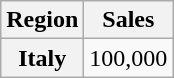<table class="wikitable sortable plainrowheaders">
<tr>
<th scope="col">Region</th>
<th scope="col">Sales</th>
</tr>
<tr>
<th scope="row">Italy</th>
<td>100,000</td>
</tr>
</table>
